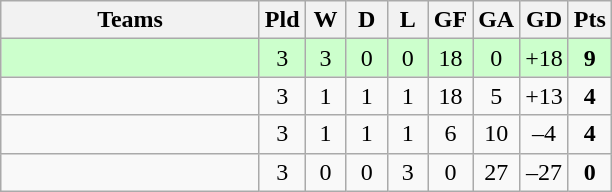<table class="wikitable" style="text-align: center;">
<tr>
<th width=165>Teams</th>
<th width=20>Pld</th>
<th width=20>W</th>
<th width=20>D</th>
<th width=20>L</th>
<th width=20>GF</th>
<th width=20>GA</th>
<th width=20>GD</th>
<th width=20>Pts</th>
</tr>
<tr align=center style="background:#ccffcc;">
<td style="text-align:left;"></td>
<td>3</td>
<td>3</td>
<td>0</td>
<td>0</td>
<td>18</td>
<td>0</td>
<td>+18</td>
<td><strong>9</strong></td>
</tr>
<tr align=center>
<td style="text-align:left;"></td>
<td>3</td>
<td>1</td>
<td>1</td>
<td>1</td>
<td>18</td>
<td>5</td>
<td>+13</td>
<td><strong>4</strong></td>
</tr>
<tr align=center>
<td style="text-align:left;"></td>
<td>3</td>
<td>1</td>
<td>1</td>
<td>1</td>
<td>6</td>
<td>10</td>
<td>–4</td>
<td><strong>4</strong></td>
</tr>
<tr align=center>
<td style="text-align:left;"></td>
<td>3</td>
<td>0</td>
<td>0</td>
<td>3</td>
<td>0</td>
<td>27</td>
<td>–27</td>
<td><strong>0</strong></td>
</tr>
</table>
